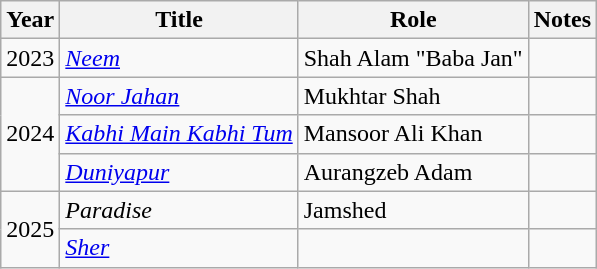<table class="wikitable">
<tr>
<th>Year</th>
<th>Title</th>
<th>Role</th>
<th>Notes</th>
</tr>
<tr>
<td>2023</td>
<td><em><a href='#'>Neem</a></em></td>
<td>Shah Alam "Baba Jan"</td>
<td></td>
</tr>
<tr>
<td rowspan="3">2024</td>
<td><em><a href='#'>Noor Jahan</a></em></td>
<td>Mukhtar Shah</td>
<td></td>
</tr>
<tr>
<td><em><a href='#'>Kabhi Main Kabhi Tum</a></em></td>
<td>Mansoor Ali Khan</td>
<td></td>
</tr>
<tr>
<td><em><a href='#'>Duniyapur</a></em></td>
<td>Aurangzeb Adam</td>
<td></td>
</tr>
<tr>
<td rowspan="2">2025</td>
<td><em>Paradise</em></td>
<td>Jamshed</td>
<td></td>
</tr>
<tr>
<td><em><a href='#'>Sher</a></em></td>
<td></td>
<td></td>
</tr>
</table>
